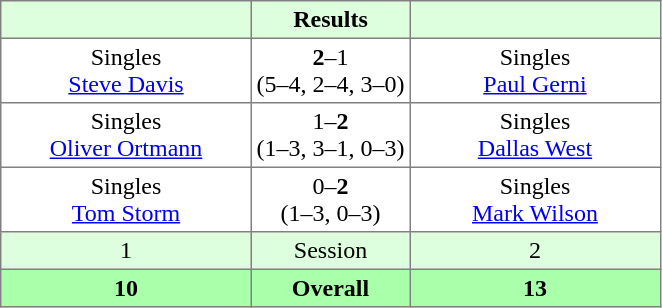<table border="1" cellpadding="3" style="border-collapse: collapse;">
<tr bgcolor="#ddffdd">
<th width="160"></th>
<th>Results</th>
<th width="160"></th>
</tr>
<tr>
<td align="center">Singles<br><a href='#'>Steve Davis</a></td>
<td align="center"><strong>2</strong>–1<br>(5–4, 2–4, 3–0)</td>
<td align="center">Singles<br><a href='#'>Paul Gerni</a></td>
</tr>
<tr>
<td align="center">Singles<br><a href='#'>Oliver Ortmann</a></td>
<td align="center">1–<strong>2</strong><br>(1–3, 3–1, 0–3)</td>
<td align="center">Singles<br><a href='#'>Dallas West</a></td>
</tr>
<tr>
<td align="center">Singles<br><a href='#'>Tom Storm</a></td>
<td align="center">0–<strong>2</strong><br>(1–3, 0–3)</td>
<td align="center">Singles<br><a href='#'>Mark Wilson</a></td>
</tr>
<tr bgcolor="#ddffdd">
<td align="center">1</td>
<td align="center">Session</td>
<td align="center">2</td>
</tr>
<tr bgcolor="#aaffaa">
<th align="center">10</th>
<th align="center">Overall</th>
<th align="center">13</th>
</tr>
</table>
